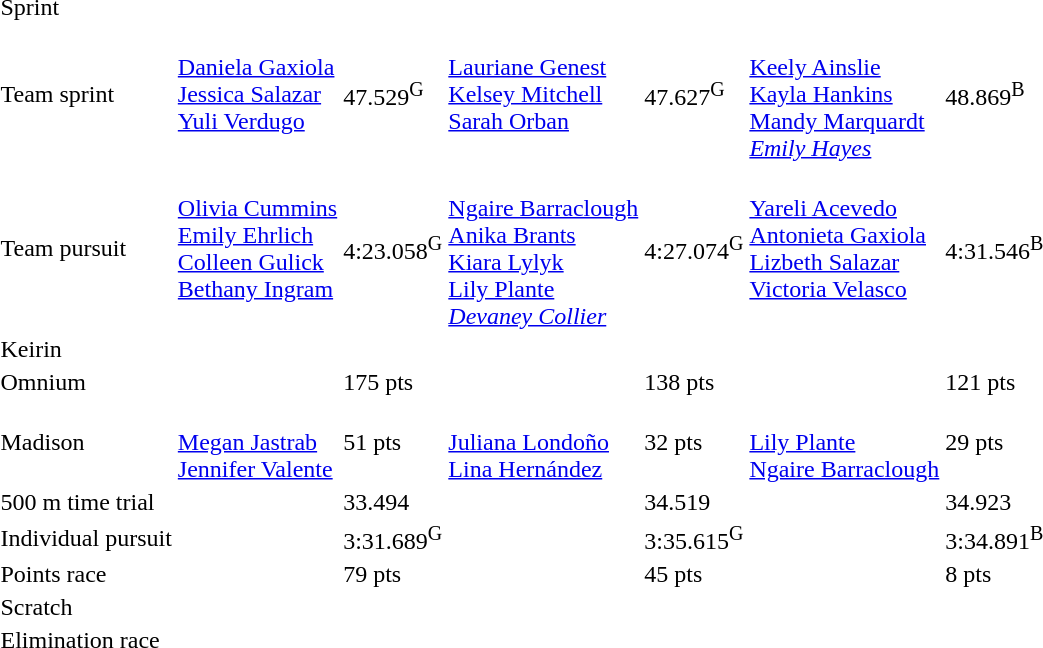<table>
<tr>
<td>Sprint</td>
<td colspan=2></td>
<td colspan=2></td>
<td colspan=2></td>
</tr>
<tr>
<td>Team sprint</td>
<td valign=top><br><a href='#'>Daniela Gaxiola</a><br><a href='#'>Jessica Salazar</a><br><a href='#'>Yuli Verdugo</a></td>
<td>47.529<sup>G</sup></td>
<td valign=top><br><a href='#'>Lauriane Genest</a><br><a href='#'>Kelsey Mitchell</a><br><a href='#'>Sarah Orban</a></td>
<td>47.627<sup>G</sup></td>
<td valign=top><br><a href='#'>Keely Ainslie</a><br><a href='#'>Kayla Hankins</a><br><a href='#'>Mandy Marquardt</a><br><em><a href='#'>Emily Hayes</a></em></td>
<td>48.869<sup>B</sup></td>
</tr>
<tr>
<td>Team pursuit</td>
<td valign=top><br><a href='#'>Olivia Cummins</a><br><a href='#'>Emily Ehrlich</a><br><a href='#'>Colleen Gulick</a><br><a href='#'>Bethany Ingram</a></td>
<td>4:23.058<sup>G</sup></td>
<td valign=top><br><a href='#'>Ngaire Barraclough</a><br><a href='#'>Anika Brants</a><br><a href='#'>Kiara Lylyk</a><br><a href='#'>Lily Plante</a><br><em><a href='#'>Devaney Collier</a></em></td>
<td>4:27.074<sup>G</sup></td>
<td valign=top><br><a href='#'>Yareli Acevedo</a><br><a href='#'>Antonieta Gaxiola</a><br><a href='#'>Lizbeth Salazar</a><br><a href='#'>Victoria Velasco</a></td>
<td>4:31.546<sup>B</sup></td>
</tr>
<tr>
<td>Keirin</td>
<td colspan=2></td>
<td colspan=2></td>
<td colspan=2></td>
</tr>
<tr>
<td>Omnium</td>
<td></td>
<td>175 pts</td>
<td></td>
<td>138 pts</td>
<td></td>
<td>121 pts</td>
</tr>
<tr>
<td>Madison</td>
<td><br><a href='#'>Megan Jastrab</a><br><a href='#'>Jennifer Valente</a></td>
<td>51 pts</td>
<td><br><a href='#'>Juliana Londoño</a><br><a href='#'>Lina Hernández</a></td>
<td>32 pts</td>
<td><br><a href='#'>Lily Plante</a><br><a href='#'>Ngaire Barraclough</a></td>
<td>29 pts</td>
</tr>
<tr>
<td>500 m time trial</td>
<td></td>
<td>33.494</td>
<td></td>
<td>34.519</td>
<td></td>
<td>34.923</td>
</tr>
<tr>
<td>Individual pursuit</td>
<td></td>
<td>3:31.689<sup>G</sup></td>
<td></td>
<td>3:35.615<sup>G</sup></td>
<td></td>
<td>3:34.891<sup>B</sup></td>
</tr>
<tr>
<td>Points race</td>
<td></td>
<td>79 pts</td>
<td></td>
<td>45 pts</td>
<td></td>
<td>8 pts</td>
</tr>
<tr>
<td>Scratch</td>
<td colspan=2></td>
<td colspan=2></td>
<td colspan=2></td>
</tr>
<tr>
<td>Elimination race</td>
<td colspan=2></td>
<td colspan=2></td>
<td colspan=2></td>
</tr>
</table>
